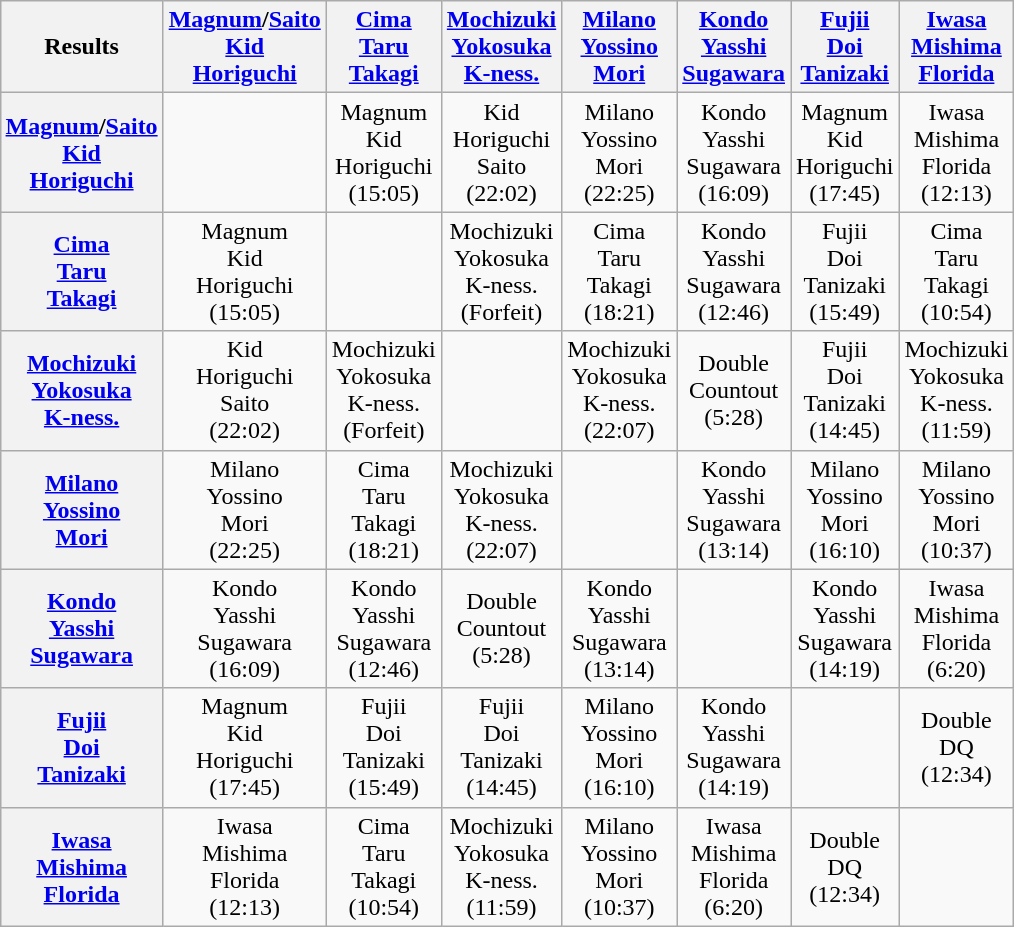<table class="wikitable" style="margin: 1em auto 1em auto;text-align:center">
<tr>
<th>Results</th>
<th><a href='#'>Magnum</a>/<a href='#'>Saito</a><br><a href='#'>Kid</a><br><a href='#'>Horiguchi</a></th>
<th><a href='#'>Cima</a><br><a href='#'>Taru</a><br><a href='#'>Takagi</a></th>
<th><a href='#'>Mochizuki</a><br><a href='#'>Yokosuka</a><br><a href='#'>K-ness.</a></th>
<th><a href='#'>Milano</a><br><a href='#'>Yossino</a><br><a href='#'>Mori</a></th>
<th><a href='#'>Kondo</a><br><a href='#'>Yasshi</a><br><a href='#'>Sugawara</a></th>
<th><a href='#'>Fujii</a><br><a href='#'>Doi</a><br><a href='#'>Tanizaki</a></th>
<th><a href='#'>Iwasa</a><br><a href='#'>Mishima</a><br><a href='#'>Florida</a></th>
</tr>
<tr>
<th><a href='#'>Magnum</a>/<a href='#'>Saito</a><br><a href='#'>Kid</a><br><a href='#'>Horiguchi</a></th>
<td></td>
<td>Magnum<br>Kid<br>Horiguchi<br>(15:05)</td>
<td>Kid<br>Horiguchi<br>Saito<br>(22:02)</td>
<td>Milano<br>Yossino<br>Mori<br>(22:25)</td>
<td>Kondo<br>Yasshi<br>Sugawara<br>(16:09)</td>
<td>Magnum<br>Kid<br>Horiguchi<br>(17:45)</td>
<td>Iwasa<br>Mishima<br>Florida<br>(12:13)</td>
</tr>
<tr>
<th><a href='#'>Cima</a><br><a href='#'>Taru</a><br><a href='#'>Takagi</a></th>
<td>Magnum<br>Kid<br>Horiguchi<br>(15:05)</td>
<td></td>
<td>Mochizuki<br>Yokosuka<br>K-ness.<br>(Forfeit)</td>
<td>Cima<br>Taru<br>Takagi<br>(18:21)</td>
<td>Kondo<br>Yasshi<br>Sugawara<br>(12:46)</td>
<td>Fujii<br>Doi<br>Tanizaki<br>(15:49)</td>
<td>Cima<br>Taru<br>Takagi<br>(10:54)</td>
</tr>
<tr>
<th><a href='#'>Mochizuki</a><br><a href='#'>Yokosuka</a><br><a href='#'>K-ness.</a></th>
<td>Kid<br>Horiguchi<br>Saito<br>(22:02)</td>
<td>Mochizuki<br>Yokosuka<br>K-ness.<br>(Forfeit)</td>
<td></td>
<td>Mochizuki<br>Yokosuka<br>K-ness.<br>(22:07)</td>
<td>Double<br>Countout<br>(5:28)</td>
<td>Fujii<br>Doi<br>Tanizaki<br>(14:45)</td>
<td>Mochizuki<br>Yokosuka<br>K-ness.<br>(11:59)</td>
</tr>
<tr>
<th><a href='#'>Milano</a><br><a href='#'>Yossino</a><br><a href='#'>Mori</a></th>
<td>Milano<br>Yossino<br>Mori<br>(22:25)</td>
<td>Cima<br>Taru<br>Takagi<br>(18:21)</td>
<td>Mochizuki<br>Yokosuka<br>K-ness.<br>(22:07)</td>
<td></td>
<td>Kondo<br>Yasshi<br>Sugawara<br>(13:14)</td>
<td>Milano<br>Yossino<br>Mori<br>(16:10)</td>
<td>Milano<br>Yossino<br>Mori<br>(10:37)</td>
</tr>
<tr>
<th><a href='#'>Kondo</a><br><a href='#'>Yasshi</a><br><a href='#'>Sugawara</a></th>
<td>Kondo<br>Yasshi<br>Sugawara<br>(16:09)</td>
<td>Kondo<br>Yasshi<br>Sugawara<br>(12:46)</td>
<td>Double<br>Countout<br>(5:28)</td>
<td>Kondo<br>Yasshi<br>Sugawara<br>(13:14)</td>
<td></td>
<td>Kondo<br>Yasshi<br>Sugawara<br>(14:19)</td>
<td>Iwasa<br>Mishima<br>Florida<br>(6:20)</td>
</tr>
<tr>
<th><a href='#'>Fujii</a><br><a href='#'>Doi</a><br><a href='#'>Tanizaki</a></th>
<td>Magnum<br>Kid<br>Horiguchi<br>(17:45)</td>
<td>Fujii<br>Doi<br>Tanizaki<br>(15:49)</td>
<td>Fujii<br>Doi<br>Tanizaki<br>(14:45)</td>
<td>Milano<br>Yossino<br>Mori<br>(16:10)</td>
<td>Kondo<br>Yasshi<br>Sugawara<br>(14:19)</td>
<td></td>
<td>Double<br>DQ<br>(12:34)</td>
</tr>
<tr>
<th><a href='#'>Iwasa</a><br><a href='#'>Mishima</a><br><a href='#'>Florida</a></th>
<td>Iwasa<br>Mishima<br>Florida<br>(12:13)</td>
<td>Cima<br>Taru<br>Takagi<br>(10:54)</td>
<td>Mochizuki<br>Yokosuka<br>K-ness.<br>(11:59)</td>
<td>Milano<br>Yossino<br>Mori<br>(10:37)</td>
<td>Iwasa<br>Mishima<br>Florida<br>(6:20)</td>
<td>Double<br>DQ<br>(12:34)</td>
<td></td>
</tr>
</table>
